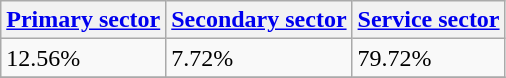<table class="wikitable" border="1">
<tr>
<th><a href='#'>Primary sector</a></th>
<th><a href='#'>Secondary sector</a></th>
<th><a href='#'>Service sector</a></th>
</tr>
<tr>
<td>12.56%</td>
<td>7.72%</td>
<td>79.72%</td>
</tr>
<tr>
</tr>
</table>
